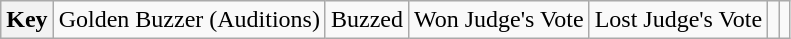<table class="wikitable">
<tr>
<th>Key</th>
<td> Golden Buzzer (Auditions)</td>
<td> Buzzed</td>
<td> Won Judge's Vote</td>
<td> Lost Judge's Vote</td>
<td></td>
<td></td>
</tr>
</table>
